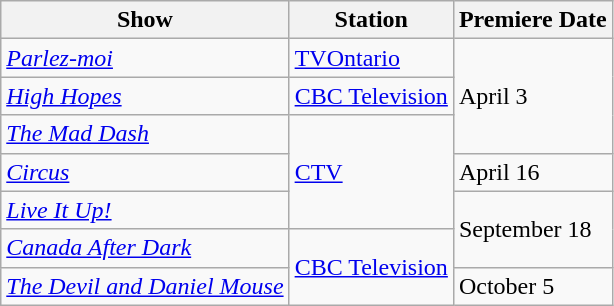<table class="wikitable">
<tr>
<th>Show</th>
<th>Station</th>
<th>Premiere Date</th>
</tr>
<tr>
<td><em><a href='#'>Parlez-moi</a></em></td>
<td><a href='#'>TVOntario</a></td>
<td rowspan="3">April 3</td>
</tr>
<tr>
<td><em><a href='#'>High Hopes</a></em></td>
<td><a href='#'>CBC Television</a></td>
</tr>
<tr>
<td><em><a href='#'>The Mad Dash</a></em></td>
<td rowspan="3"><a href='#'>CTV</a></td>
</tr>
<tr>
<td><em><a href='#'>Circus</a></em></td>
<td>April 16</td>
</tr>
<tr>
<td><em><a href='#'>Live It Up!</a></em></td>
<td rowspan="2">September 18</td>
</tr>
<tr>
<td><em><a href='#'>Canada After Dark</a></em></td>
<td rowspan="2"><a href='#'>CBC Television</a></td>
</tr>
<tr>
<td><em><a href='#'>The Devil and Daniel Mouse</a></em></td>
<td>October 5</td>
</tr>
</table>
